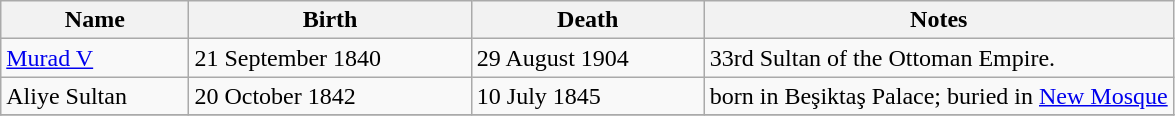<table class="wikitable">
<tr>
<th>Name</th>
<th>Birth</th>
<th>Death</th>
<th style="width:40%;">Notes</th>
</tr>
<tr>
<td><a href='#'>Murad V</a></td>
<td>21 September 1840</td>
<td>29 August 1904</td>
<td>33rd Sultan of the Ottoman Empire.</td>
</tr>
<tr>
<td>Aliye Sultan</td>
<td>20 October 1842</td>
<td>10 July 1845</td>
<td>born in Beşiktaş Palace; buried in <a href='#'>New Mosque</a></td>
</tr>
<tr>
</tr>
</table>
